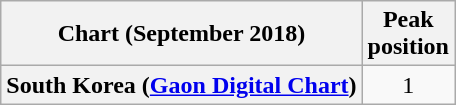<table class="wikitable plainrowheaders" style="text-align:center">
<tr>
<th>Chart (September 2018)</th>
<th>Peak<br>position</th>
</tr>
<tr>
<th scope="row">South Korea (<a href='#'>Gaon Digital Chart</a>)</th>
<td>1</td>
</tr>
</table>
